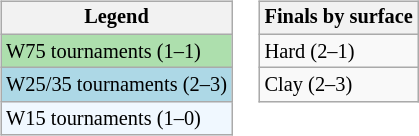<table>
<tr valign=top>
<td><br><table class=wikitable style="font-size:85%">
<tr>
<th>Legend</th>
</tr>
<tr style="background:#addfad;">
<td>W75 tournaments (1–1)</td>
</tr>
<tr style="background:lightblue;">
<td>W25/35 tournaments (2–3)</td>
</tr>
<tr style="background:#f0f8ff;">
<td>W15 tournaments (1–0)</td>
</tr>
</table>
</td>
<td><br><table class=wikitable style="font-size:85%">
<tr>
<th>Finals by surface</th>
</tr>
<tr>
<td>Hard (2–1)</td>
</tr>
<tr>
<td>Clay (2–3)</td>
</tr>
</table>
</td>
</tr>
</table>
